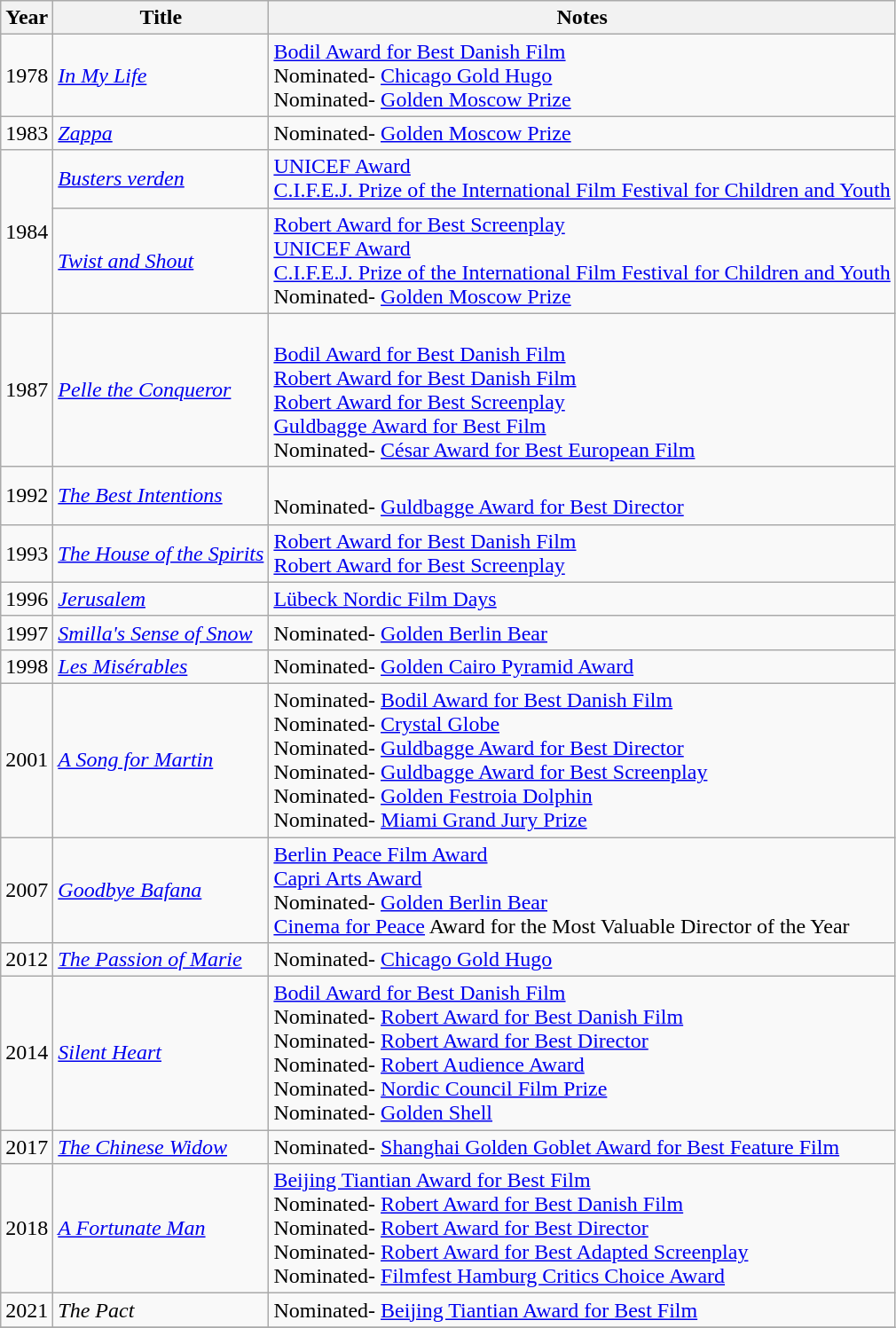<table class = "wikitable">
<tr>
<th>Year</th>
<th>Title</th>
<th>Notes</th>
</tr>
<tr>
<td>1978</td>
<td><a href='#'><em>In My Life</em></a></td>
<td><a href='#'>Bodil Award for Best Danish Film</a><br>Nominated- <a href='#'>Chicago Gold Hugo</a><br>Nominated- <a href='#'>Golden Moscow Prize</a></td>
</tr>
<tr>
<td>1983</td>
<td><em><a href='#'>Zappa</a></em></td>
<td>Nominated- <a href='#'>Golden Moscow Prize</a></td>
</tr>
<tr>
<td rowspan="2">1984</td>
<td><em><a href='#'>Busters verden</a></em></td>
<td><a href='#'>UNICEF Award</a><br><a href='#'>C.I.F.E.J. Prize of the International Film Festival for Children and Youth</a></td>
</tr>
<tr>
<td><a href='#'><em>Twist and Shout</em></a></td>
<td><a href='#'>Robert Award for Best Screenplay</a><br><a href='#'>UNICEF Award</a><br><a href='#'>C.I.F.E.J. Prize of the International Film Festival for Children and Youth</a><br>Nominated- <a href='#'>Golden Moscow Prize</a></td>
</tr>
<tr>
<td>1987</td>
<td><em><a href='#'>Pelle the Conqueror</a></em></td>
<td><br><a href='#'>Bodil Award for Best Danish Film</a><br><a href='#'>Robert Award for Best Danish Film</a><br><a href='#'>Robert Award for Best Screenplay</a><br><a href='#'>Guldbagge Award for Best Film</a><br>Nominated- <a href='#'>César Award for Best European Film</a></td>
</tr>
<tr>
<td>1992</td>
<td><em><a href='#'>The Best Intentions</a></em></td>
<td><br>Nominated- <a href='#'>Guldbagge Award for Best Director</a></td>
</tr>
<tr>
<td>1993</td>
<td><em><a href='#'>The House of the Spirits</a></em></td>
<td><a href='#'>Robert Award for Best Danish Film</a><br><a href='#'>Robert Award for Best Screenplay</a></td>
</tr>
<tr>
<td>1996</td>
<td><em><a href='#'>Jerusalem</a></em></td>
<td><a href='#'>Lübeck Nordic Film Days</a></td>
</tr>
<tr>
<td>1997</td>
<td><em><a href='#'>Smilla's Sense of Snow</a></em></td>
<td>Nominated- <a href='#'>Golden Berlin Bear</a></td>
</tr>
<tr>
<td>1998</td>
<td><em><a href='#'>Les Misérables</a></em></td>
<td>Nominated- <a href='#'>Golden Cairo Pyramid Award</a></td>
</tr>
<tr>
<td>2001</td>
<td><em><a href='#'>A Song for Martin</a></em></td>
<td>Nominated- <a href='#'>Bodil Award for Best Danish Film</a><br>Nominated- <a href='#'>Crystal Globe</a><br>Nominated- <a href='#'>Guldbagge Award for Best Director</a><br>Nominated- <a href='#'>Guldbagge Award for Best Screenplay</a><br>Nominated- <a href='#'>Golden Festroia Dolphin</a><br>Nominated- <a href='#'>Miami Grand Jury Prize</a></td>
</tr>
<tr>
<td>2007</td>
<td><em><a href='#'>Goodbye Bafana</a></em></td>
<td><a href='#'>Berlin Peace Film Award</a><br><a href='#'>Capri Arts Award</a><br>Nominated- <a href='#'>Golden Berlin Bear</a><br><a href='#'>Cinema for Peace</a> Award for the Most Valuable Director of the Year</td>
</tr>
<tr>
<td>2012</td>
<td><em><a href='#'>The Passion of Marie</a></em></td>
<td>Nominated- <a href='#'>Chicago Gold Hugo</a></td>
</tr>
<tr>
<td>2014</td>
<td><em><a href='#'>Silent Heart</a></em></td>
<td><a href='#'>Bodil Award for Best Danish Film</a><br>Nominated- <a href='#'>Robert Award for Best Danish Film</a><br>Nominated- <a href='#'>Robert Award for Best Director</a><br>Nominated- <a href='#'>Robert Audience Award</a><br>Nominated- <a href='#'>Nordic Council Film Prize</a><br>Nominated- <a href='#'>Golden Shell</a></td>
</tr>
<tr>
<td>2017</td>
<td><em><a href='#'>The Chinese Widow</a></em></td>
<td>Nominated- <a href='#'>Shanghai Golden Goblet Award for Best Feature Film</a></td>
</tr>
<tr>
<td>2018</td>
<td><em><a href='#'>A Fortunate Man</a></em></td>
<td><a href='#'>Beijing Tiantian Award for Best Film</a><br>Nominated- <a href='#'>Robert Award for Best Danish Film</a><br>Nominated- <a href='#'>Robert Award for Best Director</a><br>Nominated- <a href='#'>Robert Award for Best Adapted Screenplay</a><br>Nominated- <a href='#'>Filmfest Hamburg Critics Choice Award</a></td>
</tr>
<tr>
<td>2021</td>
<td><em>The Pact</em></td>
<td>Nominated- <a href='#'>Beijing Tiantian Award for Best Film</a></td>
</tr>
<tr>
</tr>
</table>
